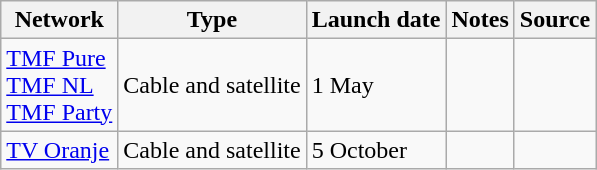<table class="wikitable sortable">
<tr>
<th>Network</th>
<th>Type</th>
<th>Launch date</th>
<th>Notes</th>
<th>Source</th>
</tr>
<tr>
<td><a href='#'>TMF Pure</a><br><a href='#'>TMF NL</a><br><a href='#'>TMF Party</a></td>
<td>Cable and satellite</td>
<td>1 May</td>
<td></td>
<td></td>
</tr>
<tr>
<td><a href='#'>TV Oranje</a></td>
<td>Cable and satellite</td>
<td>5 October</td>
<td></td>
<td></td>
</tr>
</table>
